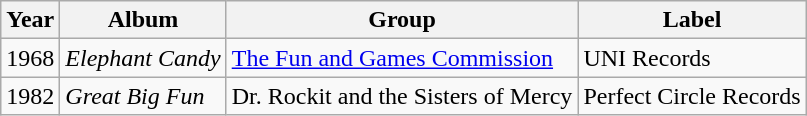<table class="wikitable">
<tr>
<th>Year</th>
<th>Album</th>
<th>Group</th>
<th>Label</th>
</tr>
<tr>
<td>1968</td>
<td><em>Elephant Candy</em></td>
<td><a href='#'>The Fun and Games Commission </a></td>
<td>UNI Records</td>
</tr>
<tr>
<td>1982</td>
<td><em>Great Big Fun</em></td>
<td>Dr. Rockit and the Sisters of Mercy</td>
<td>Perfect Circle Records</td>
</tr>
</table>
